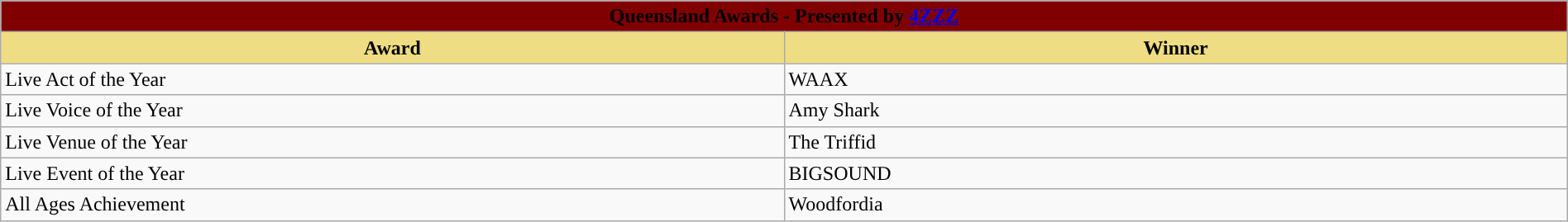<table class="wikitable" width=100%>
<tr>
<th colspan="2" ! style="width:15%;background:maroon">Queensland Awards - Presented by <a href='#'>4ZZZ</a></th>
</tr>
<tr>
<th style="width:10%;background:#EEDD82;">Award</th>
<th style="width:10%;background:#EEDD82;">Winner</th>
</tr>
<tr>
<td>Live Act of the Year</td>
<td>WAAX</td>
</tr>
<tr>
<td>Live Voice of the Year</td>
<td>Amy Shark</td>
</tr>
<tr>
<td>Live Venue of the Year</td>
<td>The Triffid</td>
</tr>
<tr>
<td>Live Event of the Year</td>
<td>BIGSOUND</td>
</tr>
<tr>
<td>All Ages Achievement</td>
<td>Woodfordia</td>
</tr>
</table>
